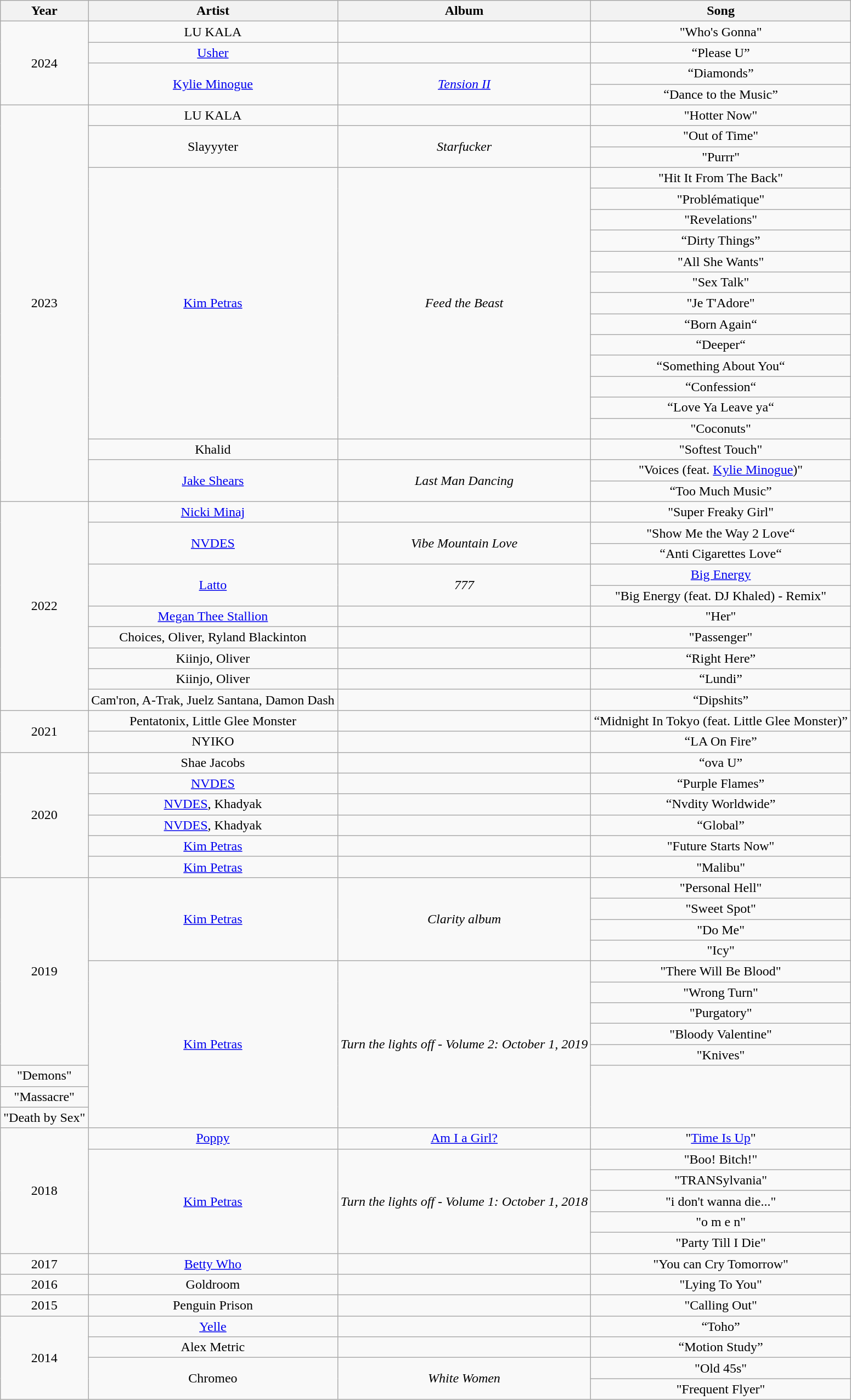<table class="wikitable plainrowheaders" style="text-align:center;">
<tr>
<th scope="col">Year</th>
<th scope="col">Artist</th>
<th scope="col">Album</th>
<th scope="col">Song</th>
</tr>
<tr>
<td rowspan="4">2024</td>
<td>LU KALA</td>
<td></td>
<td>"Who's Gonna"</td>
</tr>
<tr>
<td><a href='#'>Usher</a></td>
<td></td>
<td>“Please U”</td>
</tr>
<tr>
<td rowspan="2"><a href='#'>Kylie Minogue</a></td>
<td rowspan="2"><em><a href='#'>Tension II</a></em></td>
<td>“Diamonds”</td>
</tr>
<tr>
<td>“Dance to the Music”</td>
</tr>
<tr>
<td rowspan="19">2023</td>
<td>LU KALA</td>
<td></td>
<td>"Hotter Now"</td>
</tr>
<tr>
<td rowspan="2">Slayyyter</td>
<td rowspan="2"><em>Starfucker</em></td>
<td>"Out of Time"</td>
</tr>
<tr>
<td>"Purrr"</td>
</tr>
<tr>
<td rowspan="13"><a href='#'>Kim Petras</a></td>
<td rowspan="13"><em>Feed the Beast</em></td>
<td>"Hit It From The Back"</td>
</tr>
<tr>
<td>"Problématique"</td>
</tr>
<tr>
<td>"Revelations"</td>
</tr>
<tr>
<td>“Dirty Things”</td>
</tr>
<tr>
<td>"All She Wants"</td>
</tr>
<tr>
<td>"Sex Talk"</td>
</tr>
<tr>
<td>"Je T'Adore"</td>
</tr>
<tr>
<td>“Born Again“</td>
</tr>
<tr>
<td>“Deeper“</td>
</tr>
<tr>
<td>“Something About You“</td>
</tr>
<tr>
<td>“Confession“</td>
</tr>
<tr>
<td>“Love Ya Leave ya“</td>
</tr>
<tr>
<td>"Coconuts"</td>
</tr>
<tr>
<td>Khalid</td>
<td></td>
<td>"Softest Touch"</td>
</tr>
<tr>
<td rowspan="2"><a href='#'>Jake Shears</a></td>
<td rowspan="2"><em>Last Man Dancing</em></td>
<td>"Voices (feat. <a href='#'>Kylie Minogue</a>)"</td>
</tr>
<tr>
<td>“Too Much Music”</td>
</tr>
<tr>
<td rowspan="10">2022</td>
<td><a href='#'>Nicki Minaj</a></td>
<td></td>
<td>"Super Freaky Girl"</td>
</tr>
<tr>
<td rowspan="2"><a href='#'>NVDES</a></td>
<td rowspan="2"><em>Vibe Mountain Love</em></td>
<td>"Show Me the Way 2 Love“</td>
</tr>
<tr>
<td>“Anti Cigarettes Love“</td>
</tr>
<tr>
<td rowspan="2"><a href='#'>Latto</a></td>
<td rowspan="2"><em>777</em></td>
<td><a href='#'>Big Energy</a></td>
</tr>
<tr>
<td>"Big Energy (feat. DJ Khaled) - Remix"</td>
</tr>
<tr>
<td><a href='#'>Megan Thee Stallion</a></td>
<td></td>
<td>"Her"</td>
</tr>
<tr>
<td>Choices, Oliver, Ryland Blackinton</td>
<td></td>
<td>"Passenger"</td>
</tr>
<tr>
<td>Kiinjo, Oliver</td>
<td></td>
<td>“Right Here”</td>
</tr>
<tr>
<td>Kiinjo, Oliver</td>
<td></td>
<td>“Lundi”</td>
</tr>
<tr>
<td>Cam'ron, A-Trak, Juelz Santana, Damon Dash</td>
<td></td>
<td>“Dipshits”</td>
</tr>
<tr>
<td rowspan="2">2021</td>
<td>Pentatonix, Little Glee Monster</td>
<td></td>
<td>“Midnight In Tokyo (feat. Little Glee Monster)”</td>
</tr>
<tr>
<td>NYIKO</td>
<td></td>
<td>“LA On Fire”</td>
</tr>
<tr>
<td rowspan="6">2020</td>
<td>Shae Jacobs</td>
<td></td>
<td>“ova U”</td>
</tr>
<tr>
<td><a href='#'>NVDES</a></td>
<td></td>
<td>“Purple Flames”</td>
</tr>
<tr>
<td><a href='#'>NVDES</a>, Khadyak</td>
<td></td>
<td>“Nvdity Worldwide”</td>
</tr>
<tr>
<td><a href='#'>NVDES</a>, Khadyak</td>
<td></td>
<td>“Global”</td>
</tr>
<tr>
<td><a href='#'>Kim Petras</a></td>
<td></td>
<td>"Future Starts Now"</td>
</tr>
<tr>
<td><a href='#'>Kim Petras</a></td>
<td></td>
<td>"Malibu"</td>
</tr>
<tr>
<td rowspan="9">2019</td>
<td rowspan="4"><a href='#'>Kim Petras</a></td>
<td rowspan="4"><em>Clarity album</em></td>
<td>"Personal Hell"</td>
</tr>
<tr>
<td>"Sweet Spot"</td>
</tr>
<tr>
<td>"Do Me"</td>
</tr>
<tr>
<td>"Icy"</td>
</tr>
<tr>
<td rowspan="8"><a href='#'>Kim Petras</a></td>
<td rowspan="8"><em>Turn the lights off - Volume 2: October 1, 2019</em></td>
<td>"There Will Be Blood"</td>
</tr>
<tr>
<td>"Wrong Turn"</td>
</tr>
<tr>
<td>"Purgatory"</td>
</tr>
<tr>
<td>"Bloody Valentine"</td>
</tr>
<tr>
<td>"Knives"</td>
</tr>
<tr>
<td>"Demons"</td>
</tr>
<tr>
<td>"Massacre"</td>
</tr>
<tr>
<td>"Death by Sex"</td>
</tr>
<tr>
<td rowspan="6">2018</td>
<td><a href='#'>Poppy</a></td>
<td><a href='#'>Am I a Girl?</a></td>
<td>"<a href='#'>Time Is Up</a>"</td>
</tr>
<tr>
<td rowspan="5"><a href='#'>Kim Petras</a></td>
<td rowspan="5"><em>Turn the lights off - Volume 1: October 1, 2018 </em></td>
<td>"Boo! Bitch!"</td>
</tr>
<tr>
<td>"TRANSylvania"</td>
</tr>
<tr>
<td>"i don't wanna die..."</td>
</tr>
<tr>
<td>"o m e n"</td>
</tr>
<tr>
<td>"Party Till I Die"</td>
</tr>
<tr>
<td>2017</td>
<td><a href='#'>Betty Who</a></td>
<td></td>
<td>"You can Cry Tomorrow"</td>
</tr>
<tr>
<td>2016</td>
<td>Goldroom</td>
<td></td>
<td>"Lying To You"</td>
</tr>
<tr>
<td>2015</td>
<td>Penguin Prison</td>
<td></td>
<td>"Calling Out"</td>
</tr>
<tr>
<td rowspan="4">2014</td>
<td><a href='#'>Yelle</a></td>
<td></td>
<td>“Toho”</td>
</tr>
<tr>
<td>Alex Metric</td>
<td></td>
<td>“Motion Study”</td>
</tr>
<tr>
<td rowspan="2">Chromeo</td>
<td rowspan="2"><em>White Women</em></td>
<td>"Old 45s"</td>
</tr>
<tr>
<td>"Frequent Flyer"</td>
</tr>
</table>
